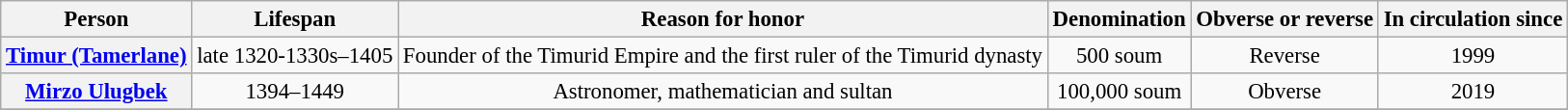<table class="wikitable" style="font-size: 95%; text-align:center;">
<tr>
<th>Person</th>
<th>Lifespan</th>
<th>Reason for honor</th>
<th>Denomination</th>
<th>Obverse or reverse</th>
<th>In circulation since</th>
</tr>
<tr>
<th><a href='#'>Timur (Tamerlane)</a></th>
<td>late 1320-1330s–1405</td>
<td>Founder of the Timurid Empire and the first ruler of the Timurid dynasty</td>
<td>500 soum</td>
<td>Reverse</td>
<td>1999</td>
</tr>
<tr>
<th><a href='#'>Mirzo Ulugbek</a></th>
<td>1394–1449</td>
<td>Astronomer, mathematician and sultan</td>
<td>100,000 soum</td>
<td>Obverse</td>
<td>2019</td>
</tr>
<tr>
</tr>
</table>
